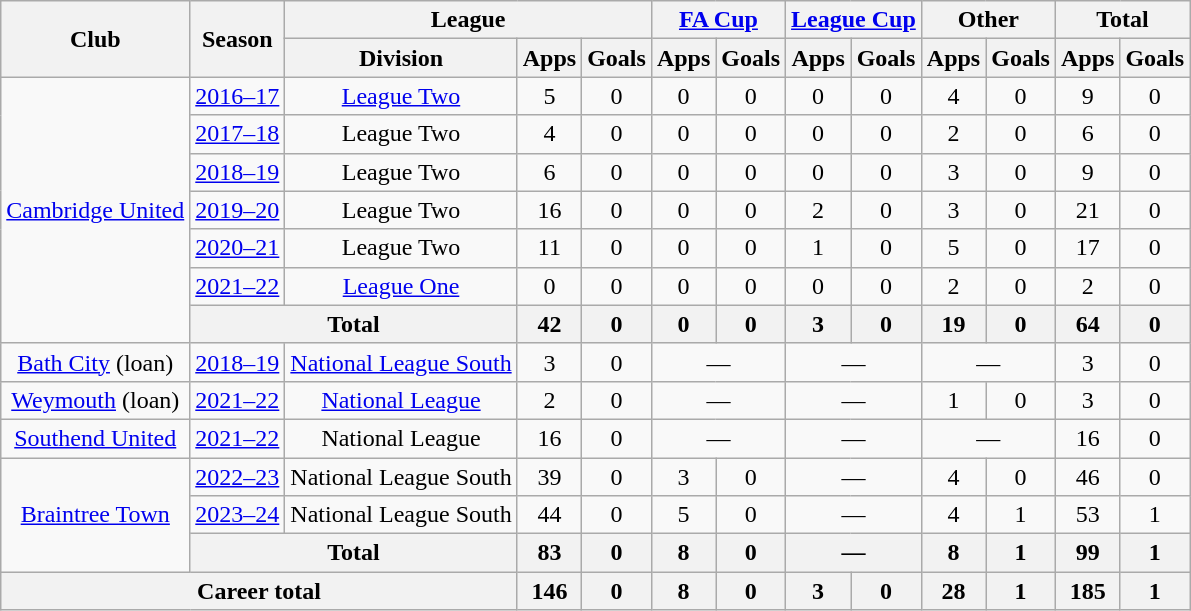<table class="wikitable" style="text-align: center">
<tr>
<th rowspan="2">Club</th>
<th rowspan="2">Season</th>
<th colspan="3">League</th>
<th colspan="2"><a href='#'>FA Cup</a></th>
<th colspan="2"><a href='#'>League Cup</a></th>
<th colspan="2">Other</th>
<th colspan="2">Total</th>
</tr>
<tr>
<th>Division</th>
<th>Apps</th>
<th>Goals</th>
<th>Apps</th>
<th>Goals</th>
<th>Apps</th>
<th>Goals</th>
<th>Apps</th>
<th>Goals</th>
<th>Apps</th>
<th>Goals</th>
</tr>
<tr>
<td rowspan="7"><a href='#'>Cambridge United</a></td>
<td><a href='#'>2016–17</a></td>
<td><a href='#'>League Two</a></td>
<td>5</td>
<td>0</td>
<td>0</td>
<td>0</td>
<td>0</td>
<td>0</td>
<td>4</td>
<td>0</td>
<td>9</td>
<td>0</td>
</tr>
<tr>
<td><a href='#'>2017–18</a></td>
<td>League Two</td>
<td>4</td>
<td>0</td>
<td>0</td>
<td>0</td>
<td>0</td>
<td>0</td>
<td>2</td>
<td>0</td>
<td>6</td>
<td>0</td>
</tr>
<tr>
<td><a href='#'>2018–19</a></td>
<td>League Two</td>
<td>6</td>
<td>0</td>
<td>0</td>
<td>0</td>
<td>0</td>
<td>0</td>
<td>3</td>
<td>0</td>
<td>9</td>
<td>0</td>
</tr>
<tr>
<td><a href='#'>2019–20</a></td>
<td>League Two</td>
<td>16</td>
<td>0</td>
<td>0</td>
<td>0</td>
<td>2</td>
<td>0</td>
<td>3</td>
<td>0</td>
<td>21</td>
<td>0</td>
</tr>
<tr>
<td><a href='#'>2020–21</a></td>
<td>League Two</td>
<td>11</td>
<td>0</td>
<td>0</td>
<td>0</td>
<td>1</td>
<td>0</td>
<td>5</td>
<td>0</td>
<td>17</td>
<td>0</td>
</tr>
<tr>
<td><a href='#'>2021–22</a></td>
<td><a href='#'>League One</a></td>
<td>0</td>
<td>0</td>
<td>0</td>
<td>0</td>
<td>0</td>
<td>0</td>
<td>2</td>
<td>0</td>
<td>2</td>
<td>0</td>
</tr>
<tr>
<th colspan="2">Total</th>
<th>42</th>
<th>0</th>
<th>0</th>
<th>0</th>
<th>3</th>
<th>0</th>
<th>19</th>
<th>0</th>
<th>64</th>
<th>0</th>
</tr>
<tr>
<td><a href='#'>Bath City</a> (loan)</td>
<td><a href='#'>2018–19</a></td>
<td><a href='#'>National League South</a></td>
<td>3</td>
<td>0</td>
<td colspan="2">—</td>
<td colspan="2">—</td>
<td colspan="2">—</td>
<td>3</td>
<td>0</td>
</tr>
<tr>
<td><a href='#'>Weymouth</a> (loan)</td>
<td><a href='#'>2021–22</a></td>
<td><a href='#'>National League</a></td>
<td>2</td>
<td>0</td>
<td colspan="2">—</td>
<td colspan="2">—</td>
<td>1</td>
<td>0</td>
<td>3</td>
<td>0</td>
</tr>
<tr>
<td><a href='#'>Southend United</a></td>
<td><a href='#'>2021–22</a></td>
<td>National League</td>
<td>16</td>
<td>0</td>
<td colspan="2">—</td>
<td colspan="2">—</td>
<td colspan="2">—</td>
<td>16</td>
<td>0</td>
</tr>
<tr>
<td rowspan="3"><a href='#'>Braintree Town</a></td>
<td><a href='#'>2022–23</a></td>
<td>National League South</td>
<td>39</td>
<td>0</td>
<td>3</td>
<td>0</td>
<td colspan="2">—</td>
<td>4</td>
<td>0</td>
<td>46</td>
<td>0</td>
</tr>
<tr>
<td><a href='#'>2023–24</a></td>
<td>National League South</td>
<td>44</td>
<td>0</td>
<td>5</td>
<td>0</td>
<td colspan="2">—</td>
<td>4</td>
<td>1</td>
<td>53</td>
<td>1</td>
</tr>
<tr>
<th colspan="2">Total</th>
<th>83</th>
<th>0</th>
<th>8</th>
<th>0</th>
<th colspan="2">—</th>
<th>8</th>
<th>1</th>
<th>99</th>
<th>1</th>
</tr>
<tr>
<th colspan="3">Career total</th>
<th>146</th>
<th>0</th>
<th>8</th>
<th>0</th>
<th>3</th>
<th>0</th>
<th>28</th>
<th>1</th>
<th>185</th>
<th>1</th>
</tr>
</table>
